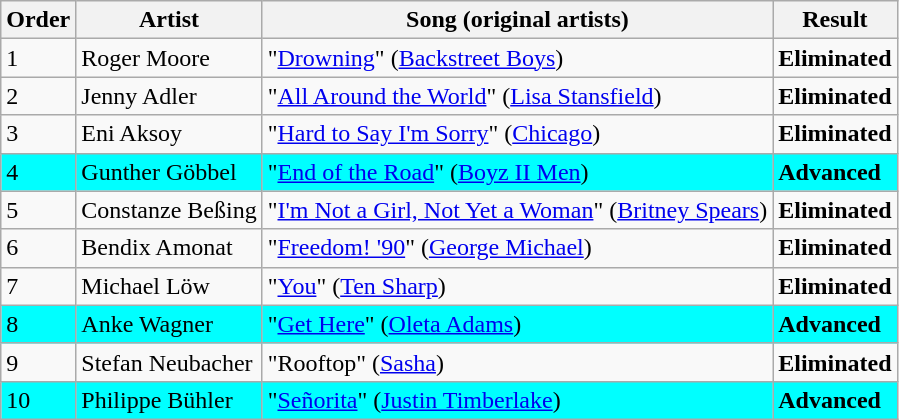<table class=wikitable>
<tr>
<th>Order</th>
<th>Artist</th>
<th>Song (original artists)</th>
<th>Result</th>
</tr>
<tr>
<td>1</td>
<td>Roger Moore</td>
<td>"<a href='#'>Drowning</a>" (<a href='#'>Backstreet Boys</a>)</td>
<td><strong>Eliminated</strong></td>
</tr>
<tr>
<td>2</td>
<td>Jenny Adler</td>
<td>"<a href='#'>All Around the World</a>" (<a href='#'>Lisa Stansfield</a>)</td>
<td><strong>Eliminated</strong></td>
</tr>
<tr>
<td>3</td>
<td>Eni Aksoy</td>
<td>"<a href='#'>Hard to Say I'm Sorry</a>" (<a href='#'>Chicago</a>)</td>
<td><strong>Eliminated</strong></td>
</tr>
<tr style="background:cyan;">
<td>4</td>
<td>Gunther Göbbel</td>
<td>"<a href='#'>End of the Road</a>" (<a href='#'>Boyz II Men</a>)</td>
<td><strong>Advanced</strong></td>
</tr>
<tr>
<td>5</td>
<td>Constanze Beßing</td>
<td>"<a href='#'>I'm Not a Girl, Not Yet a Woman</a>" (<a href='#'>Britney Spears</a>)</td>
<td><strong>Eliminated</strong></td>
</tr>
<tr>
<td>6</td>
<td>Bendix Amonat</td>
<td>"<a href='#'>Freedom! '90</a>" (<a href='#'>George Michael</a>)</td>
<td><strong>Eliminated</strong></td>
</tr>
<tr>
<td>7</td>
<td>Michael Löw</td>
<td>"<a href='#'>You</a>" (<a href='#'>Ten Sharp</a>)</td>
<td><strong>Eliminated</strong></td>
</tr>
<tr style="background:cyan;">
<td>8</td>
<td>Anke Wagner</td>
<td>"<a href='#'>Get Here</a>" (<a href='#'>Oleta Adams</a>)</td>
<td><strong>Advanced</strong></td>
</tr>
<tr>
<td>9</td>
<td>Stefan Neubacher</td>
<td>"Rooftop" (<a href='#'>Sasha</a>)</td>
<td><strong>Eliminated</strong></td>
</tr>
<tr style="background:cyan;">
<td>10</td>
<td>Philippe Bühler</td>
<td>"<a href='#'>Señorita</a>" (<a href='#'>Justin Timberlake</a>)</td>
<td><strong>Advanced</strong></td>
</tr>
</table>
